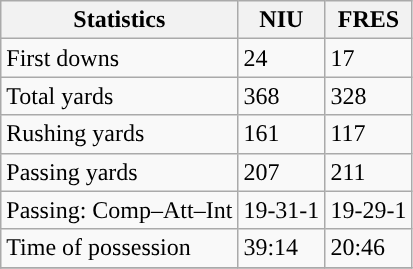<table class="wikitable" style="float: left;">
<tr>
<th>Statistics</th>
<th>NIU</th>
<th>FRES</th>
</tr>
<tr>
<td>First downs</td>
<td>24</td>
<td>17</td>
</tr>
<tr>
<td>Total yards</td>
<td>368</td>
<td>328</td>
</tr>
<tr>
<td>Rushing yards</td>
<td>161</td>
<td>117</td>
</tr>
<tr>
<td>Passing yards</td>
<td>207</td>
<td>211</td>
</tr>
<tr>
<td>Passing: Comp–Att–Int</td>
<td>19-31-1</td>
<td>19-29-1</td>
</tr>
<tr>
<td>Time of possession</td>
<td>39:14</td>
<td>20:46</td>
</tr>
<tr>
</tr>
</table>
